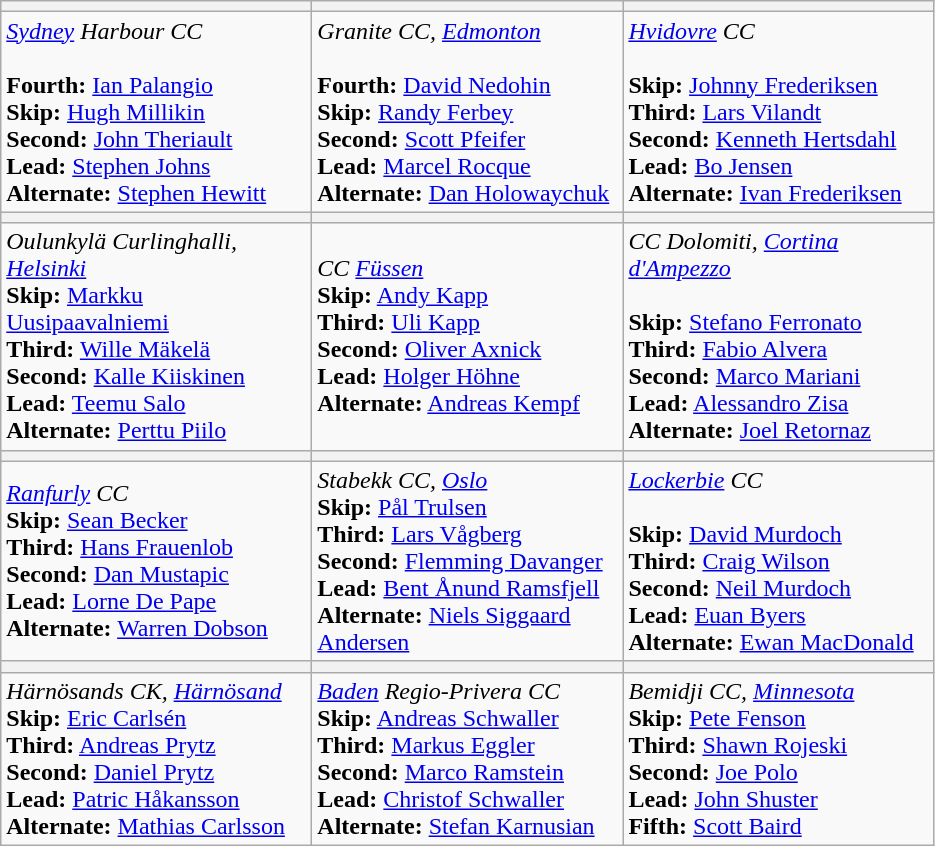<table class="wikitable">
<tr>
<th bgcolor="#efefef" width="200"></th>
<th bgcolor="#efefef" width="200"></th>
<th bgcolor="#efefef" width="200"></th>
</tr>
<tr>
<td><em><a href='#'>Sydney</a> Harbour CC</em> <br><br><strong>Fourth:</strong> <a href='#'>Ian Palangio</a> <br>
<strong>Skip:</strong> <a href='#'>Hugh Millikin</a> <br>
<strong>Second:</strong> <a href='#'>John Theriault</a> <br>
<strong>Lead:</strong> <a href='#'>Stephen Johns</a> <br>
<strong>Alternate:</strong> <a href='#'>Stephen Hewitt</a> <br></td>
<td><em>Granite CC, <a href='#'>Edmonton</a></em> <br><br><strong>Fourth:</strong> <a href='#'>David Nedohin</a> <br>
<strong>Skip:</strong> <a href='#'>Randy Ferbey</a> <br>
<strong>Second:</strong> <a href='#'>Scott Pfeifer</a> <br>
<strong>Lead:</strong> <a href='#'>Marcel Rocque</a> <br>
<strong>Alternate:</strong> <a href='#'>Dan Holowaychuk</a> <br></td>
<td><em><a href='#'>Hvidovre</a> CC</em><br><br><strong>Skip:</strong> <a href='#'>Johnny Frederiksen</a> <br>
<strong>Third:</strong> <a href='#'>Lars Vilandt</a> <br>
<strong>Second:</strong> <a href='#'>Kenneth Hertsdahl</a> <br>
<strong>Lead:</strong> <a href='#'>Bo Jensen</a> <br>
<strong>Alternate:</strong> <a href='#'>Ivan Frederiksen</a></td>
</tr>
<tr cellpadding=5 cellspacing=0>
<th bgcolor="#efefef" width="200"></th>
<th bgcolor="#efefef" width="200"></th>
<th bgcolor="#efefef" width="200"></th>
</tr>
<tr>
<td><em>Oulunkylä Curlinghalli, <a href='#'>Helsinki</a></em><br><strong>Skip:</strong> <a href='#'>Markku Uusipaavalniemi</a> <br>
<strong>Third:</strong> <a href='#'>Wille Mäkelä</a> <br>
<strong>Second:</strong> <a href='#'>Kalle Kiiskinen</a> <br>
<strong>Lead:</strong> <a href='#'>Teemu Salo</a> <br>
<strong>Alternate:</strong> <a href='#'>Perttu Piilo</a></td>
<td><em>CC <a href='#'>Füssen</a></em><br><strong>Skip:</strong> <a href='#'>Andy Kapp</a> <br>
<strong>Third:</strong> <a href='#'>Uli Kapp</a> <br>
<strong>Second:</strong> <a href='#'>Oliver Axnick</a> <br>
<strong>Lead:</strong> <a href='#'>Holger Höhne</a> <br>
<strong>Alternate:</strong> <a href='#'>Andreas Kempf</a></td>
<td><em>CC Dolomiti, <a href='#'>Cortina d'Ampezzo</a></em><br><br><strong>Skip:</strong> <a href='#'>Stefano Ferronato</a> <br>
<strong>Third:</strong> <a href='#'>Fabio Alvera</a> <br>
<strong>Second:</strong> <a href='#'>Marco Mariani</a> <br>
<strong>Lead:</strong> <a href='#'>Alessandro Zisa</a> <br>
<strong>Alternate:</strong> <a href='#'>Joel Retornaz</a></td>
</tr>
<tr cellpadding=5 cellspacing=0>
<th bgcolor="#efefef" width="200"></th>
<th bgcolor="#efefef" width="200"></th>
<th bgcolor="#efefef" width="200"></th>
</tr>
<tr>
<td><em><a href='#'>Ranfurly</a> CC</em><br><strong>Skip:</strong> <a href='#'>Sean Becker</a> <br>
<strong>Third:</strong> <a href='#'>Hans Frauenlob</a> <br>
<strong>Second:</strong> <a href='#'>Dan Mustapic</a> <br>
<strong>Lead:</strong> <a href='#'>Lorne De Pape</a> <br>
<strong>Alternate:</strong> <a href='#'>Warren Dobson</a></td>
<td><em>Stabekk CC, <a href='#'>Oslo</a></em><br><strong>Skip:</strong> <a href='#'>Pål Trulsen</a> <br>
<strong>Third:</strong> <a href='#'>Lars Vågberg</a> <br>
<strong>Second:</strong> <a href='#'>Flemming Davanger</a> <br>
<strong>Lead:</strong> <a href='#'>Bent Ånund Ramsfjell</a> <br>
<strong>Alternate:</strong> <a href='#'>Niels Siggaard Andersen</a></td>
<td><em><a href='#'>Lockerbie</a> CC</em> <br><br><strong>Skip:</strong> <a href='#'>David Murdoch</a> <br>
<strong>Third:</strong> <a href='#'>Craig Wilson</a> <br>
<strong>Second:</strong> <a href='#'>Neil Murdoch</a> <br>
<strong>Lead:</strong> <a href='#'>Euan Byers</a> <br>
<strong>Alternate:</strong> <a href='#'>Ewan MacDonald</a></td>
</tr>
<tr cellpadding=5 cellspacing=0>
<th bgcolor="#efefef" width="200"></th>
<th bgcolor="#efefef" width="200"></th>
<th bgcolor="#efefef" width="200"></th>
</tr>
<tr>
<td><em>Härnösands CK, <a href='#'>Härnösand</a></em><br><strong>Skip:</strong> <a href='#'>Eric Carlsén</a> <br>
<strong>Third:</strong> <a href='#'>Andreas Prytz</a> <br>
<strong>Second:</strong> <a href='#'>Daniel Prytz</a> <br>
<strong>Lead:</strong> <a href='#'>Patric Håkansson</a> <br>
<strong>Alternate:</strong> <a href='#'>Mathias Carlsson</a></td>
<td><em><a href='#'>Baden</a> Regio-Privera CC</em><br><strong>Skip:</strong> <a href='#'>Andreas Schwaller</a> <br>
<strong>Third:</strong> <a href='#'>Markus Eggler</a> <br>
<strong>Second:</strong> <a href='#'>Marco Ramstein</a> <br>
<strong>Lead:</strong> <a href='#'>Christof Schwaller</a> <br>
<strong>Alternate:</strong> <a href='#'>Stefan Karnusian</a></td>
<td><em>Bemidji CC, <a href='#'>Minnesota</a></em><br><strong>Skip:</strong> <a href='#'>Pete Fenson</a> <br>
<strong>Third:</strong> <a href='#'>Shawn Rojeski</a> <br>
<strong>Second:</strong> <a href='#'>Joe Polo</a> <br>
<strong>Lead:</strong> <a href='#'>John Shuster</a> <br>
<strong>Fifth:</strong> <a href='#'>Scott Baird</a></td>
</tr>
</table>
